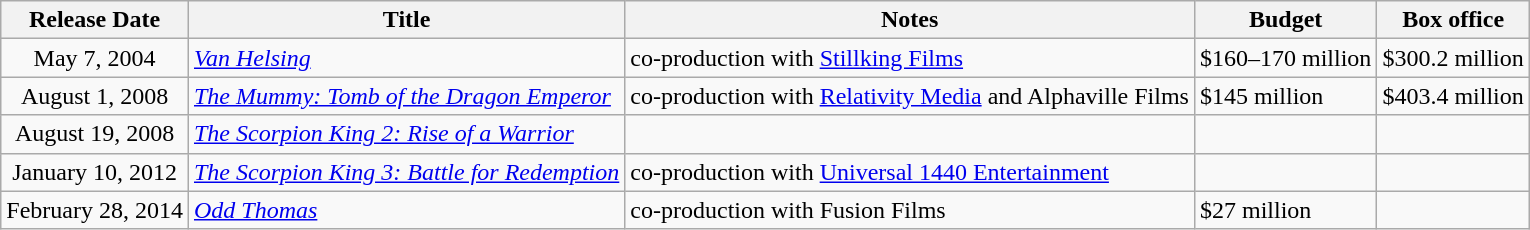<table class="wikitable sortable">
<tr>
<th rowspan="1">Release Date</th>
<th rowspan="1">Title</th>
<th rowspan="1" class="unsortable">Notes</th>
<th rowspan="1" class="unsortable">Budget</th>
<th rowspan="1" class="unsortable">Box office</th>
</tr>
<tr align="center">
<td align="center">May 7, 2004</td>
<td align="left"><em><a href='#'>Van Helsing</a></em></td>
<td align="left">co-production with <a href='#'>Stillking Films</a></td>
<td align="left">$160–170 million</td>
<td align="left">$300.2 million</td>
</tr>
<tr align="center">
<td align="center">August 1, 2008</td>
<td align="left"><em><a href='#'>The Mummy: Tomb of the Dragon Emperor</a></em></td>
<td align="left">co-production with <a href='#'>Relativity Media</a> and Alphaville Films</td>
<td align="left">$145 million</td>
<td align="left">$403.4 million</td>
</tr>
<tr align="center">
<td align="center">August 19, 2008</td>
<td align="left"><em><a href='#'>The Scorpion King 2: Rise of a Warrior</a></em></td>
<td align="left"></td>
<td align="left"></td>
<td align="left"></td>
</tr>
<tr align="center">
<td align="center">January 10, 2012</td>
<td align="left"><em><a href='#'>The Scorpion King 3: Battle for Redemption</a></em></td>
<td align="left">co-production with <a href='#'>Universal 1440 Entertainment</a></td>
<td align="left"></td>
<td align="left"></td>
</tr>
<tr align="center">
<td align="center">February 28, 2014</td>
<td align="left"><em><a href='#'>Odd Thomas</a></em></td>
<td align="left">co-production with Fusion Films</td>
<td align="left">$27 million</td>
<td align="left"></td>
</tr>
</table>
